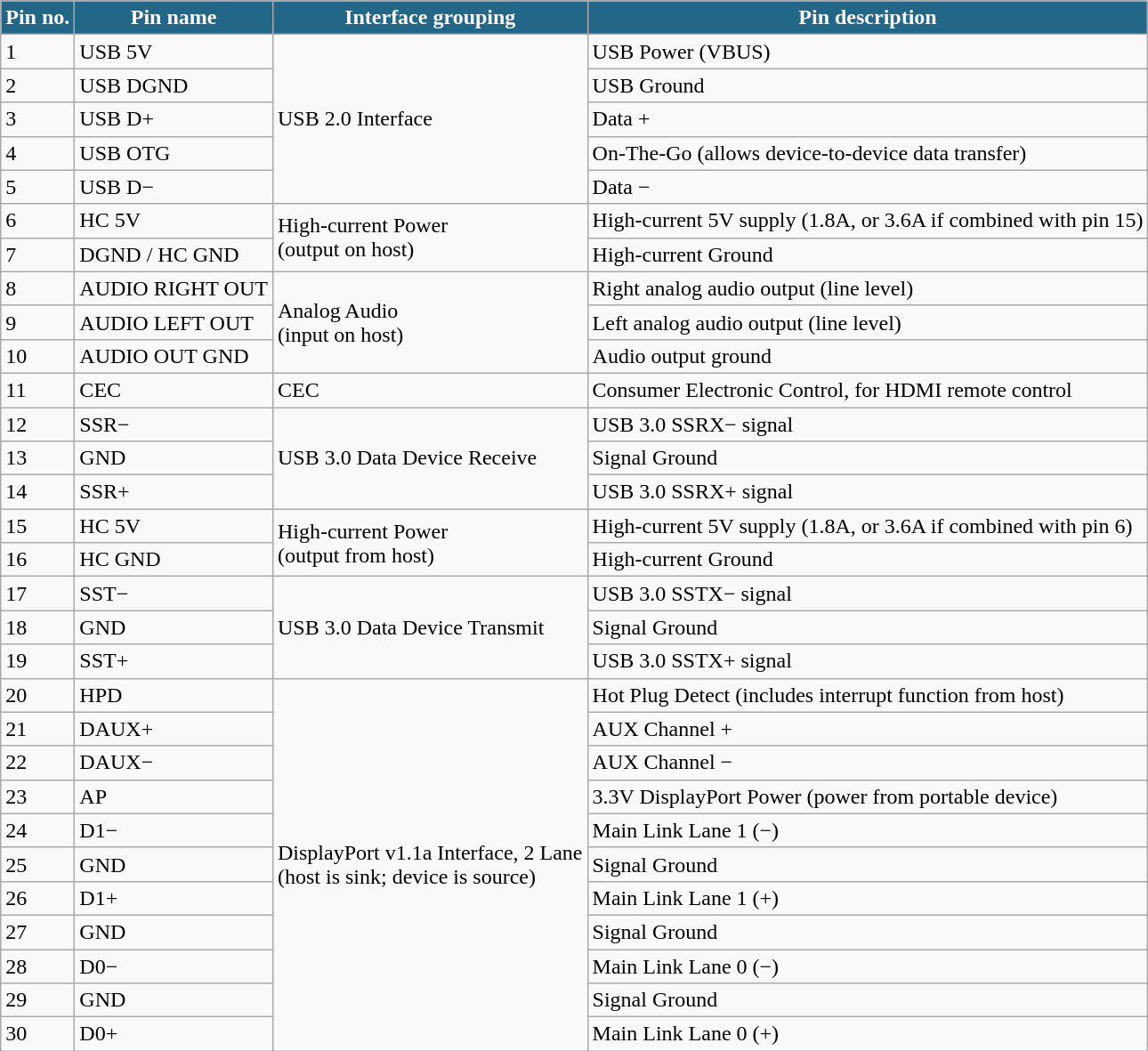<table class="wikitable" |>
<tr>
<th style="background-color:#226688; color:white;">Pin no.</th>
<th style="background-color:#226688; color:white;">Pin name</th>
<th style="background-color:#226688; color:white;">Interface grouping</th>
<th style="background-color:#226688; color:white;">Pin description</th>
</tr>
<tr>
<td>1</td>
<td>USB 5V</td>
<td rowspan=5>USB 2.0 Interface</td>
<td>USB Power (VBUS)</td>
</tr>
<tr>
<td>2</td>
<td>USB DGND</td>
<td>USB Ground</td>
</tr>
<tr>
<td>3</td>
<td>USB D+</td>
<td>Data +</td>
</tr>
<tr>
<td>4</td>
<td>USB OTG</td>
<td>On‐The‐Go (allows device‐to‐device data transfer)</td>
</tr>
<tr>
<td>5</td>
<td>USB D−</td>
<td>Data −</td>
</tr>
<tr>
<td>6</td>
<td>HC 5V</td>
<td rowspan=2>High-current Power <br>(output on host)</td>
<td>High-current 5V supply (1.8A, or 3.6A if combined with pin 15)</td>
</tr>
<tr>
<td>7</td>
<td>DGND / HC GND</td>
<td>High-current Ground</td>
</tr>
<tr>
<td>8</td>
<td>AUDIO RIGHT OUT</td>
<td rowspan=3>Analog Audio <br>(input on host)</td>
<td>Right analog audio output (line level)</td>
</tr>
<tr>
<td>9</td>
<td>AUDIO LEFT OUT</td>
<td>Left analog audio output (line level)</td>
</tr>
<tr>
<td>10</td>
<td>AUDIO OUT GND</td>
<td>Audio output ground</td>
</tr>
<tr>
<td>11</td>
<td>CEC</td>
<td>CEC</td>
<td>Consumer Electronic Control, for HDMI remote control</td>
</tr>
<tr>
<td>12</td>
<td>SSR−</td>
<td rowspan=3>USB 3.0 Data Device Receive</td>
<td>USB 3.0 SSRX− signal</td>
</tr>
<tr>
<td>13</td>
<td>GND</td>
<td>Signal Ground</td>
</tr>
<tr>
<td>14</td>
<td>SSR+</td>
<td>USB 3.0 SSRX+ signal</td>
</tr>
<tr>
<td>15</td>
<td>HC 5V</td>
<td rowspan=2>High-current Power <br>(output from host)</td>
<td>High-current 5V supply (1.8A, or 3.6A if combined with pin 6)</td>
</tr>
<tr>
<td>16</td>
<td>HC GND</td>
<td>High-current Ground</td>
</tr>
<tr>
<td>17</td>
<td>SST−</td>
<td rowspan=3>USB 3.0 Data Device Transmit</td>
<td>USB 3.0 SSTX− signal</td>
</tr>
<tr>
<td>18</td>
<td>GND</td>
<td>Signal Ground</td>
</tr>
<tr>
<td>19</td>
<td>SST+</td>
<td>USB 3.0 SSTX+ signal</td>
</tr>
<tr>
<td>20</td>
<td>HPD</td>
<td rowspan=11>DisplayPort v1.1a Interface, 2 Lane <br>(host is sink; device is source)</td>
<td>Hot Plug Detect (includes interrupt function from host)</td>
</tr>
<tr>
<td>21</td>
<td>DAUX+</td>
<td>AUX Channel +</td>
</tr>
<tr>
<td>22</td>
<td>DAUX−</td>
<td>AUX Channel −</td>
</tr>
<tr>
<td>23</td>
<td>AP</td>
<td>3.3V DisplayPort Power (power from portable device)</td>
</tr>
<tr>
<td>24</td>
<td>D1−</td>
<td>Main Link Lane 1 (−)</td>
</tr>
<tr>
<td>25</td>
<td>GND</td>
<td>Signal Ground</td>
</tr>
<tr>
<td>26</td>
<td>D1+</td>
<td>Main Link Lane 1 (+)</td>
</tr>
<tr>
<td>27</td>
<td>GND</td>
<td>Signal Ground</td>
</tr>
<tr>
<td>28</td>
<td>D0−</td>
<td>Main Link Lane 0 (−)</td>
</tr>
<tr>
<td>29</td>
<td>GND</td>
<td>Signal Ground</td>
</tr>
<tr>
<td>30</td>
<td>D0+</td>
<td>Main Link Lane 0 (+)</td>
</tr>
</table>
